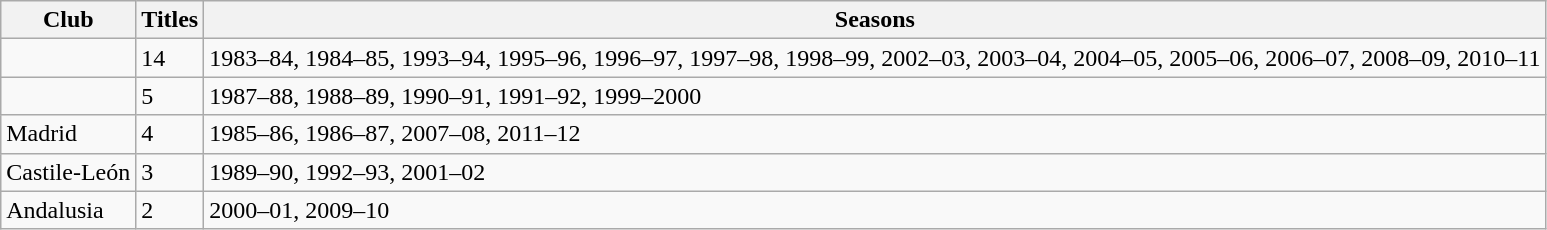<table class="wikitable collapsible">
<tr>
<th>Club</th>
<th>Titles</th>
<th>Seasons</th>
</tr>
<tr>
<td></td>
<td>14</td>
<td>1983–84, 1984–85, 1993–94, 1995–96, 1996–97, 1997–98, 1998–99, 2002–03, 2003–04, 2004–05, 2005–06, 2006–07, 2008–09, 2010–11</td>
</tr>
<tr>
<td></td>
<td>5</td>
<td>1987–88, 1988–89, 1990–91, 1991–92, 1999–2000</td>
</tr>
<tr>
<td> Madrid</td>
<td>4</td>
<td>1985–86, 1986–87, 2007–08, 2011–12</td>
</tr>
<tr>
<td> Castile-León</td>
<td>3</td>
<td>1989–90, 1992–93, 2001–02</td>
</tr>
<tr>
<td> Andalusia</td>
<td>2</td>
<td>2000–01, 2009–10</td>
</tr>
</table>
